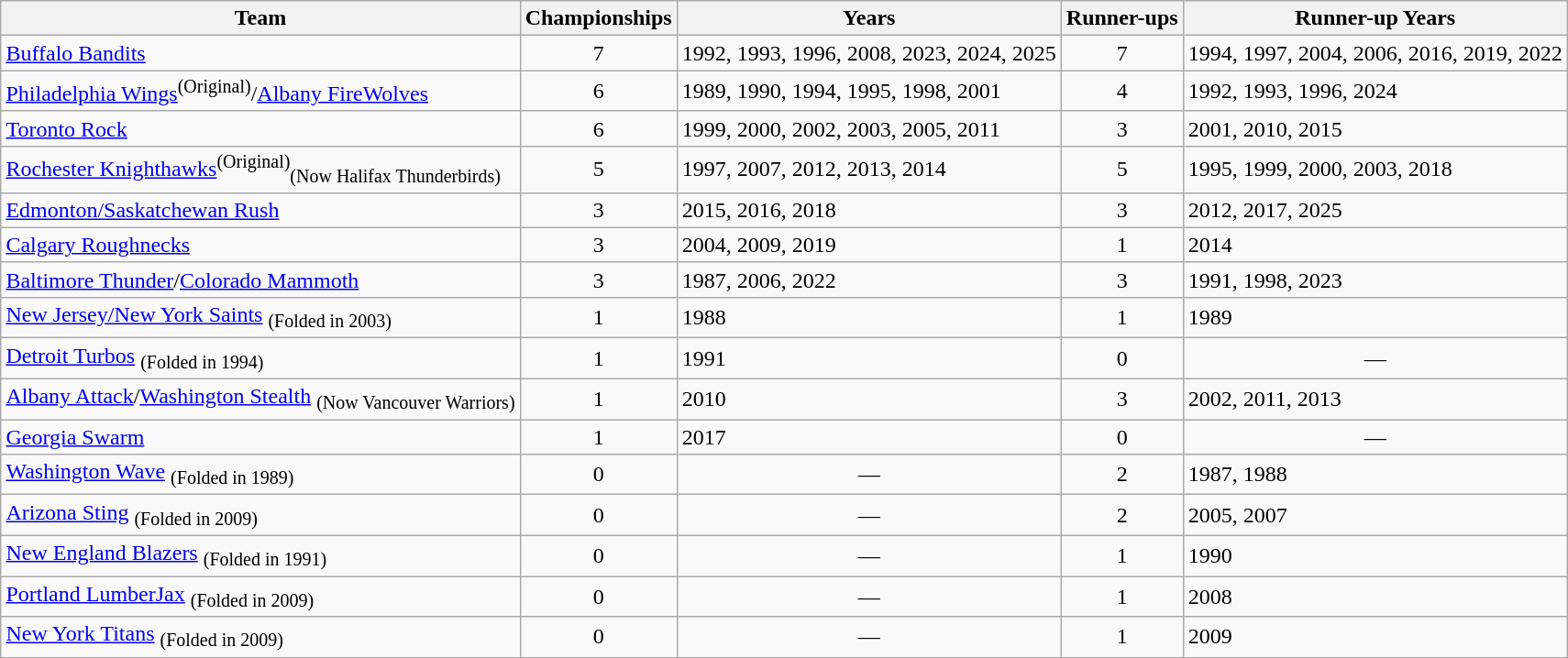<table class="wikitable"  style="float:right; margin:0 1em 1em; text-align:center;">
<tr>
<th>Team</th>
<th>Championships</th>
<th>Years</th>
<th>Runner-ups</th>
<th>Runner-up Years</th>
</tr>
<tr>
<td align=left><a href='#'>Buffalo Bandits</a></td>
<td>7</td>
<td align="left">1992, 1993, 1996, 2008, 2023, 2024, 2025</td>
<td>7</td>
<td align="left">1994, 1997, 2004, 2006, 2016, 2019, 2022</td>
</tr>
<tr>
<td align="left"><a href='#'>Philadelphia Wings</a><sup>(Original)</sup>/<a href='#'>Albany FireWolves</a></td>
<td>6</td>
<td align="left">1989, 1990, 1994, 1995, 1998, 2001</td>
<td>4</td>
<td align="left">1992, 1993, 1996, 2024</td>
</tr>
<tr>
<td align="left"><a href='#'>Toronto Rock</a></td>
<td>6</td>
<td align="left">1999, 2000, 2002, 2003, 2005, 2011</td>
<td>3</td>
<td align="left">2001, 2010, 2015</td>
</tr>
<tr>
<td align=left><a href='#'>Rochester Knighthawks</a><sup>(Original)</sup><sub>(Now Halifax Thunderbirds)</sub></td>
<td>5</td>
<td align="left">1997, 2007, 2012, 2013, 2014</td>
<td>5</td>
<td align="left">1995, 1999, 2000, 2003, 2018</td>
</tr>
<tr>
<td align=left><a href='#'>Edmonton/Saskatchewan Rush</a></td>
<td>3</td>
<td align="left">2015, 2016, 2018</td>
<td>3</td>
<td align="left">2012, 2017, 2025</td>
</tr>
<tr>
<td align=left><a href='#'>Calgary Roughnecks</a></td>
<td>3</td>
<td align="left">2004, 2009, 2019</td>
<td>1</td>
<td align="left">2014</td>
</tr>
<tr>
<td align=left><a href='#'>Baltimore Thunder</a>/<a href='#'>Colorado Mammoth</a></td>
<td>3</td>
<td align="left">1987, 2006, 2022</td>
<td>3</td>
<td align="left">1991, 1998, 2023</td>
</tr>
<tr>
<td align="left"><a href='#'>New Jersey/New York Saints</a> <sub>(Folded in 2003)</sub></td>
<td>1</td>
<td align="left">1988</td>
<td>1</td>
<td align="left">1989</td>
</tr>
<tr>
<td align="left"><a href='#'>Detroit Turbos</a> <sub>(Folded in 1994)</sub></td>
<td>1</td>
<td align="left">1991</td>
<td>0</td>
<td>—</td>
</tr>
<tr>
<td align="left"><a href='#'>Albany Attack</a>/<a href='#'>Washington Stealth</a> <sub>(Now Vancouver Warriors)</sub></td>
<td>1</td>
<td align="left">2010</td>
<td>3</td>
<td align="left">2002, 2011, 2013</td>
</tr>
<tr>
<td align="left"><a href='#'>Georgia Swarm</a></td>
<td>1</td>
<td align="left">2017</td>
<td>0</td>
<td>—</td>
</tr>
<tr>
<td align="left"><a href='#'>Washington Wave</a>  <sub>(Folded in 1989)</sub></td>
<td>0</td>
<td>—</td>
<td>2</td>
<td align="left">1987, 1988</td>
</tr>
<tr>
<td align="left"><a href='#'>Arizona Sting</a> <sub>(Folded in 2009)</sub></td>
<td>0</td>
<td>—</td>
<td>2</td>
<td align="left">2005, 2007</td>
</tr>
<tr>
<td align="left"><a href='#'>New England Blazers</a> <sub>(Folded in 1991)</sub></td>
<td>0</td>
<td>—</td>
<td>1</td>
<td align="left">1990</td>
</tr>
<tr>
<td align="left"><a href='#'>Portland LumberJax</a> <sub>(Folded in 2009)</sub></td>
<td>0</td>
<td>—</td>
<td>1</td>
<td align="left">2008</td>
</tr>
<tr>
<td align="left"><a href='#'>New York Titans</a> <sub>(Folded in 2009)</sub></td>
<td>0</td>
<td>—</td>
<td>1</td>
<td align="left">2009</td>
</tr>
</table>
